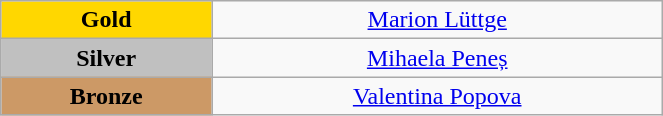<table class="wikitable" style="text-align:center; " width="35%">
<tr>
<td bgcolor="gold"><strong>Gold</strong></td>
<td><a href='#'>Marion Lüttge</a><br>  <small><em></em></small></td>
</tr>
<tr>
<td bgcolor="silver"><strong>Silver</strong></td>
<td><a href='#'>Mihaela Peneș</a><br>  <small><em></em></small></td>
</tr>
<tr>
<td bgcolor="CC9966"><strong>Bronze</strong></td>
<td><a href='#'>Valentina Popova</a><br>  <small><em></em></small></td>
</tr>
</table>
